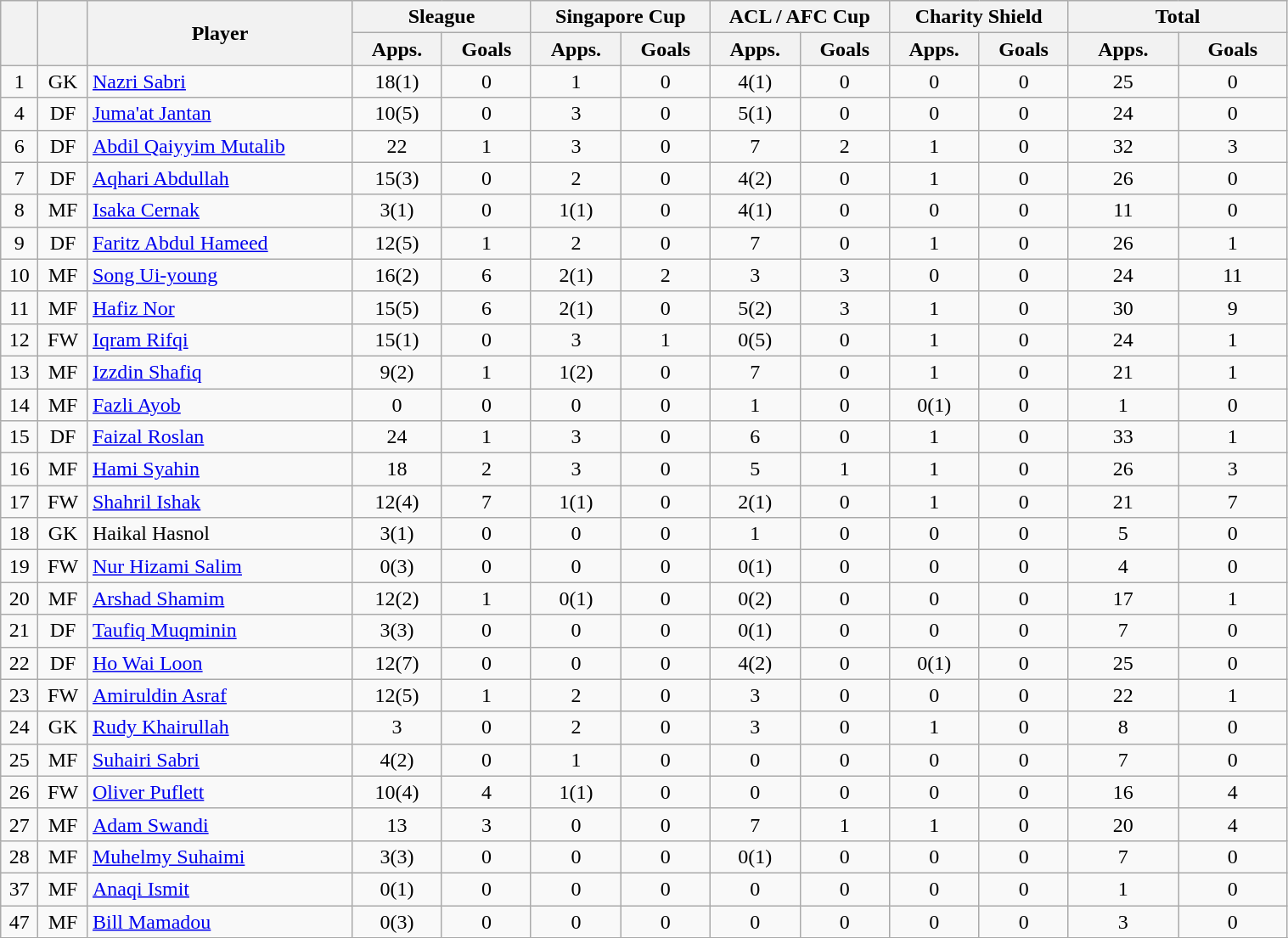<table class="wikitable" style="text-align:center; font-size:100%; width:80%;">
<tr>
<th rowspan=2></th>
<th rowspan=2></th>
<th rowspan=2 width="200">Player</th>
<th colspan=2 width="105">Sleague</th>
<th colspan=2 width="105">Singapore Cup</th>
<th colspan=2 width="105">ACL / AFC Cup</th>
<th colspan=2 width="105">Charity Shield</th>
<th colspan=2 width="130">Total</th>
</tr>
<tr>
<th>Apps.</th>
<th>Goals</th>
<th>Apps.</th>
<th>Goals</th>
<th>Apps.</th>
<th>Goals</th>
<th>Apps.</th>
<th>Goals</th>
<th>Apps.</th>
<th>Goals</th>
</tr>
<tr>
<td>1</td>
<td>GK</td>
<td align="left"> <a href='#'>Nazri Sabri</a></td>
<td>18(1)</td>
<td>0</td>
<td>1</td>
<td>0</td>
<td>4(1)</td>
<td>0</td>
<td>0</td>
<td>0</td>
<td>25</td>
<td>0</td>
</tr>
<tr>
<td>4</td>
<td>DF</td>
<td align="left"> <a href='#'>Juma'at Jantan</a></td>
<td>10(5)</td>
<td>0</td>
<td>3</td>
<td>0</td>
<td>5(1)</td>
<td>0</td>
<td>0</td>
<td>0</td>
<td>24</td>
<td>0</td>
</tr>
<tr>
<td>6</td>
<td>DF</td>
<td align="left"> <a href='#'>Abdil Qaiyyim Mutalib</a></td>
<td>22</td>
<td>1</td>
<td>3</td>
<td>0</td>
<td>7</td>
<td>2</td>
<td>1</td>
<td>0</td>
<td>32</td>
<td>3</td>
</tr>
<tr>
<td>7</td>
<td>DF</td>
<td align="left"> <a href='#'>Aqhari Abdullah</a></td>
<td>15(3)</td>
<td>0</td>
<td>2</td>
<td>0</td>
<td>4(2)</td>
<td>0</td>
<td>1</td>
<td>0</td>
<td>26</td>
<td>0</td>
</tr>
<tr>
<td>8</td>
<td>MF</td>
<td align="left"> <a href='#'>Isaka Cernak</a></td>
<td>3(1)</td>
<td>0</td>
<td>1(1)</td>
<td>0</td>
<td>4(1)</td>
<td>0</td>
<td>0</td>
<td>0</td>
<td>11</td>
<td>0</td>
</tr>
<tr>
<td>9</td>
<td>DF</td>
<td align="left"> <a href='#'>Faritz Abdul Hameed</a></td>
<td>12(5)</td>
<td>1</td>
<td>2</td>
<td>0</td>
<td>7</td>
<td>0</td>
<td>1</td>
<td>0</td>
<td>26</td>
<td>1</td>
</tr>
<tr>
<td>10</td>
<td>MF</td>
<td align="left"> <a href='#'>Song Ui-young</a></td>
<td>16(2)</td>
<td>6</td>
<td>2(1)</td>
<td>2</td>
<td>3</td>
<td>3</td>
<td>0</td>
<td>0</td>
<td>24</td>
<td>11</td>
</tr>
<tr>
<td>11</td>
<td>MF</td>
<td align="left"> <a href='#'>Hafiz Nor</a></td>
<td>15(5)</td>
<td>6</td>
<td>2(1)</td>
<td>0</td>
<td>5(2)</td>
<td>3</td>
<td>1</td>
<td>0</td>
<td>30</td>
<td>9</td>
</tr>
<tr>
<td>12</td>
<td>FW</td>
<td align="left"> <a href='#'>Iqram Rifqi</a></td>
<td>15(1)</td>
<td>0</td>
<td>3</td>
<td>1</td>
<td>0(5)</td>
<td>0</td>
<td>1</td>
<td>0</td>
<td>24</td>
<td>1</td>
</tr>
<tr>
<td>13</td>
<td>MF</td>
<td align="left"> <a href='#'>Izzdin Shafiq</a></td>
<td>9(2)</td>
<td>1</td>
<td>1(2)</td>
<td>0</td>
<td>7</td>
<td>0</td>
<td>1</td>
<td>0</td>
<td>21</td>
<td>1</td>
</tr>
<tr>
<td>14</td>
<td>MF</td>
<td align="left"> <a href='#'>Fazli Ayob</a></td>
<td>0</td>
<td>0</td>
<td>0</td>
<td>0</td>
<td>1</td>
<td>0</td>
<td>0(1)</td>
<td>0</td>
<td>1</td>
<td>0</td>
</tr>
<tr>
<td>15</td>
<td>DF</td>
<td align="left"> <a href='#'>Faizal Roslan</a></td>
<td>24</td>
<td>1</td>
<td>3</td>
<td>0</td>
<td>6</td>
<td>0</td>
<td>1</td>
<td>0</td>
<td>33</td>
<td>1</td>
</tr>
<tr>
<td>16</td>
<td>MF</td>
<td align="left"> <a href='#'>Hami Syahin</a></td>
<td>18</td>
<td>2</td>
<td>3</td>
<td>0</td>
<td>5</td>
<td>1</td>
<td>1</td>
<td>0</td>
<td>26</td>
<td>3</td>
</tr>
<tr>
<td>17</td>
<td>FW</td>
<td align="left"> <a href='#'>Shahril Ishak</a></td>
<td>12(4)</td>
<td>7</td>
<td>1(1)</td>
<td>0</td>
<td>2(1)</td>
<td>0</td>
<td>1</td>
<td>0</td>
<td>21</td>
<td>7</td>
</tr>
<tr>
<td>18</td>
<td>GK</td>
<td align="left"> Haikal Hasnol</td>
<td>3(1)</td>
<td>0</td>
<td>0</td>
<td>0</td>
<td>1</td>
<td>0</td>
<td>0</td>
<td>0</td>
<td>5</td>
<td>0</td>
</tr>
<tr>
<td>19</td>
<td>FW</td>
<td align="left"> <a href='#'>Nur Hizami Salim</a></td>
<td>0(3)</td>
<td>0</td>
<td>0</td>
<td>0</td>
<td>0(1)</td>
<td>0</td>
<td>0</td>
<td>0</td>
<td>4</td>
<td>0</td>
</tr>
<tr>
<td>20</td>
<td>MF</td>
<td align="left"> <a href='#'>Arshad Shamim</a></td>
<td>12(2)</td>
<td>1</td>
<td>0(1)</td>
<td>0</td>
<td>0(2)</td>
<td>0</td>
<td>0</td>
<td>0</td>
<td>17</td>
<td>1</td>
</tr>
<tr>
<td>21</td>
<td>DF</td>
<td align="left"> <a href='#'>Taufiq Muqminin</a></td>
<td>3(3)</td>
<td>0</td>
<td>0</td>
<td>0</td>
<td>0(1)</td>
<td>0</td>
<td>0</td>
<td>0</td>
<td>7</td>
<td>0</td>
</tr>
<tr>
<td>22</td>
<td>DF</td>
<td align="left"> <a href='#'>Ho Wai Loon</a></td>
<td>12(7)</td>
<td>0</td>
<td>0</td>
<td>0</td>
<td>4(2)</td>
<td>0</td>
<td>0(1)</td>
<td>0</td>
<td>25</td>
<td>0</td>
</tr>
<tr>
<td>23</td>
<td>FW</td>
<td align="left"> <a href='#'>Amiruldin Asraf</a></td>
<td>12(5)</td>
<td>1</td>
<td>2</td>
<td>0</td>
<td>3</td>
<td>0</td>
<td>0</td>
<td>0</td>
<td>22</td>
<td>1</td>
</tr>
<tr>
<td>24</td>
<td>GK</td>
<td align="left"> <a href='#'>Rudy Khairullah</a></td>
<td>3</td>
<td>0</td>
<td>2</td>
<td>0</td>
<td>3</td>
<td>0</td>
<td>1</td>
<td>0</td>
<td>8</td>
<td>0</td>
</tr>
<tr>
<td>25</td>
<td>MF</td>
<td align="left"> <a href='#'>Suhairi Sabri</a></td>
<td>4(2)</td>
<td>0</td>
<td>1</td>
<td>0</td>
<td>0</td>
<td>0</td>
<td>0</td>
<td>0</td>
<td>7</td>
<td>0</td>
</tr>
<tr>
<td>26</td>
<td>FW</td>
<td align="left"> <a href='#'>Oliver Puflett</a></td>
<td>10(4)</td>
<td>4</td>
<td>1(1)</td>
<td>0</td>
<td>0</td>
<td>0</td>
<td>0</td>
<td>0</td>
<td>16</td>
<td>4</td>
</tr>
<tr>
<td>27</td>
<td>MF</td>
<td align="left"> <a href='#'>Adam Swandi</a></td>
<td>13</td>
<td>3</td>
<td>0</td>
<td>0</td>
<td>7</td>
<td>1</td>
<td>1</td>
<td>0</td>
<td>20</td>
<td>4</td>
</tr>
<tr>
<td>28</td>
<td>MF</td>
<td align="left"> <a href='#'>Muhelmy Suhaimi</a></td>
<td>3(3)</td>
<td>0</td>
<td>0</td>
<td>0</td>
<td>0(1)</td>
<td>0</td>
<td>0</td>
<td>0</td>
<td>7</td>
<td>0</td>
</tr>
<tr>
<td>37</td>
<td>MF</td>
<td align="left"> <a href='#'>Anaqi Ismit</a></td>
<td>0(1)</td>
<td>0</td>
<td>0</td>
<td>0</td>
<td>0</td>
<td>0</td>
<td>0</td>
<td>0</td>
<td>1</td>
<td>0</td>
</tr>
<tr>
<td>47</td>
<td>MF</td>
<td align="left"> <a href='#'>Bill Mamadou</a></td>
<td>0(3)</td>
<td>0</td>
<td>0</td>
<td>0</td>
<td>0</td>
<td>0</td>
<td>0</td>
<td>0</td>
<td>3</td>
<td>0</td>
</tr>
<tr>
</tr>
</table>
